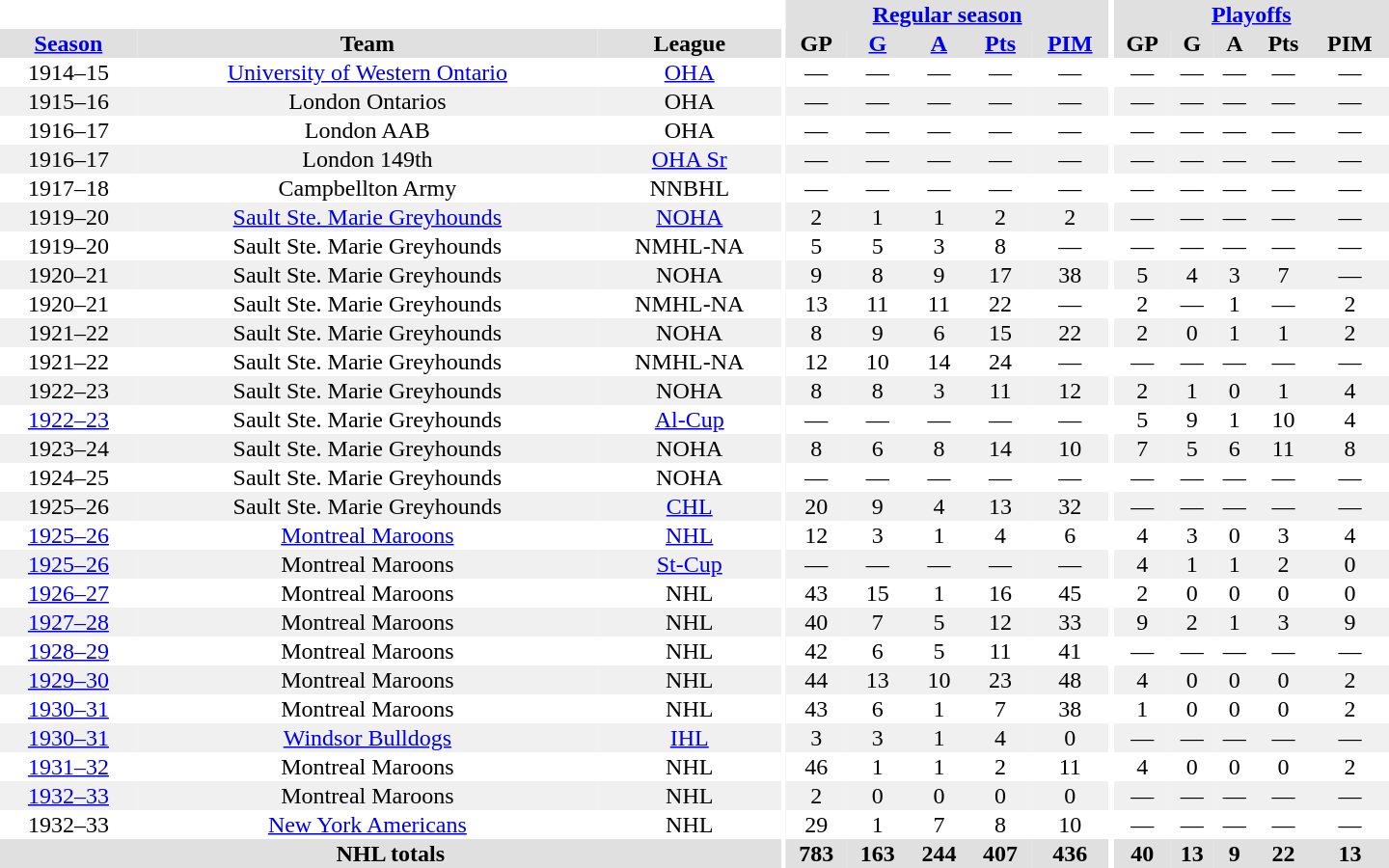<table border="0" cellpadding="1" cellspacing="0" style="text-align:center; width:60em">
<tr bgcolor="#e0e0e0">
<th colspan="3" bgcolor="#ffffff"></th>
<th rowspan="100" bgcolor="#ffffff"></th>
<th colspan="5"><a href='#'>Regular season</a></th>
<th rowspan="100" bgcolor="#ffffff"></th>
<th colspan="5"><a href='#'>Playoffs</a></th>
</tr>
<tr bgcolor="#e0e0e0">
<th><a href='#'>Season</a></th>
<th>Team</th>
<th>League</th>
<th>GP</th>
<th><a href='#'>G</a></th>
<th><a href='#'>A</a></th>
<th><a href='#'>Pts</a></th>
<th><a href='#'>PIM</a></th>
<th>GP</th>
<th>G</th>
<th>A</th>
<th>Pts</th>
<th>PIM</th>
</tr>
<tr>
<td>1914–15</td>
<td><a href='#'>University of Western Ontario</a></td>
<td><a href='#'>OHA</a></td>
<td>—</td>
<td>—</td>
<td>—</td>
<td>—</td>
<td>—</td>
<td>—</td>
<td>—</td>
<td>—</td>
<td>—</td>
<td>—</td>
</tr>
<tr bgcolor="#f0f0f0">
<td>1915–16</td>
<td>London Ontarios</td>
<td>OHA</td>
<td>—</td>
<td>—</td>
<td>—</td>
<td>—</td>
<td>—</td>
<td>—</td>
<td>—</td>
<td>—</td>
<td>—</td>
<td>—</td>
</tr>
<tr>
<td>1916–17</td>
<td>London AAB</td>
<td>OHA</td>
<td>—</td>
<td>—</td>
<td>—</td>
<td>—</td>
<td>—</td>
<td>—</td>
<td>—</td>
<td>—</td>
<td>—</td>
<td>—</td>
</tr>
<tr bgcolor="#f0f0f0">
<td>1916–17</td>
<td>London 149th</td>
<td><a href='#'>OHA Sr</a></td>
<td>—</td>
<td>—</td>
<td>—</td>
<td>—</td>
<td>—</td>
<td>—</td>
<td>—</td>
<td>—</td>
<td>—</td>
<td>—</td>
</tr>
<tr>
<td>1917–18</td>
<td>Campbellton Army</td>
<td>NNBHL</td>
<td>—</td>
<td>—</td>
<td>—</td>
<td>—</td>
<td>—</td>
<td>—</td>
<td>—</td>
<td>—</td>
<td>—</td>
<td>—</td>
</tr>
<tr bgcolor="#f0f0f0">
<td>1919–20</td>
<td><a href='#'>Sault Ste. Marie Greyhounds</a></td>
<td><a href='#'>NOHA</a></td>
<td>2</td>
<td>1</td>
<td>1</td>
<td>2</td>
<td>2</td>
<td>—</td>
<td>—</td>
<td>—</td>
<td>—</td>
<td>—</td>
</tr>
<tr>
<td>1919–20</td>
<td>Sault Ste. Marie Greyhounds</td>
<td>NMHL-NA</td>
<td>5</td>
<td>5</td>
<td>3</td>
<td>8</td>
<td>—</td>
<td>—</td>
<td>—</td>
<td>—</td>
<td>—</td>
<td>—</td>
</tr>
<tr bgcolor="#f0f0f0">
<td>1920–21</td>
<td>Sault Ste. Marie Greyhounds</td>
<td>NOHA</td>
<td>9</td>
<td>8</td>
<td>9</td>
<td>17</td>
<td>38</td>
<td>5</td>
<td>4</td>
<td>3</td>
<td>7</td>
<td>—</td>
</tr>
<tr>
<td>1920–21</td>
<td>Sault Ste. Marie Greyhounds</td>
<td>NMHL-NA</td>
<td>13</td>
<td>11</td>
<td>11</td>
<td>22</td>
<td>—</td>
<td>2</td>
<td>—</td>
<td>1</td>
<td>—</td>
<td>2</td>
</tr>
<tr bgcolor="#f0f0f0">
<td>1921–22</td>
<td>Sault Ste. Marie Greyhounds</td>
<td>NOHA</td>
<td>8</td>
<td>9</td>
<td>6</td>
<td>15</td>
<td>22</td>
<td>2</td>
<td>0</td>
<td>1</td>
<td>1</td>
<td>2</td>
</tr>
<tr>
<td>1921–22</td>
<td>Sault Ste. Marie Greyhounds</td>
<td>NMHL-NA</td>
<td>12</td>
<td>10</td>
<td>14</td>
<td>24</td>
<td>—</td>
<td>—</td>
<td>—</td>
<td>—</td>
<td>—</td>
<td>—</td>
</tr>
<tr bgcolor="#f0f0f0">
<td>1922–23</td>
<td>Sault Ste. Marie Greyhounds</td>
<td>NOHA</td>
<td>8</td>
<td>8</td>
<td>3</td>
<td>11</td>
<td>12</td>
<td>2</td>
<td>1</td>
<td>0</td>
<td>1</td>
<td>4</td>
</tr>
<tr>
<td><a href='#'>1922–23</a></td>
<td>Sault Ste. Marie Greyhounds</td>
<td><a href='#'>Al-Cup</a></td>
<td>—</td>
<td>—</td>
<td>—</td>
<td>—</td>
<td>—</td>
<td>5</td>
<td>9</td>
<td>1</td>
<td>10</td>
<td>4</td>
</tr>
<tr bgcolor="#f0f0f0">
<td>1923–24</td>
<td>Sault Ste. Marie Greyhounds</td>
<td>NOHA</td>
<td>8</td>
<td>6</td>
<td>8</td>
<td>14</td>
<td>10</td>
<td>7</td>
<td>5</td>
<td>6</td>
<td>11</td>
<td>8</td>
</tr>
<tr>
<td>1924–25</td>
<td>Sault Ste. Marie Greyhounds</td>
<td>NOHA</td>
<td>—</td>
<td>—</td>
<td>—</td>
<td>—</td>
<td>—</td>
<td>—</td>
<td>—</td>
<td>—</td>
<td>—</td>
<td>—</td>
</tr>
<tr bgcolor="#f0f0f0">
<td>1925–26</td>
<td>Sault Ste. Marie Greyhounds</td>
<td><a href='#'>CHL</a></td>
<td>20</td>
<td>9</td>
<td>4</td>
<td>13</td>
<td>32</td>
<td>—</td>
<td>—</td>
<td>—</td>
<td>—</td>
<td>—</td>
</tr>
<tr>
<td><a href='#'>1925–26</a></td>
<td><a href='#'>Montreal Maroons</a></td>
<td><a href='#'>NHL</a></td>
<td>12</td>
<td>3</td>
<td>1</td>
<td>4</td>
<td>6</td>
<td>4</td>
<td>3</td>
<td>0</td>
<td>3</td>
<td>4</td>
</tr>
<tr bgcolor="#f0f0f0">
<td><a href='#'>1925–26</a></td>
<td>Montreal Maroons</td>
<td><a href='#'>St-Cup</a></td>
<td>—</td>
<td>—</td>
<td>—</td>
<td>—</td>
<td>—</td>
<td>4</td>
<td>1</td>
<td>1</td>
<td>2</td>
<td>0</td>
</tr>
<tr>
<td><a href='#'>1926–27</a></td>
<td>Montreal Maroons</td>
<td>NHL</td>
<td>43</td>
<td>15</td>
<td>1</td>
<td>16</td>
<td>45</td>
<td>2</td>
<td>0</td>
<td>0</td>
<td>0</td>
<td>0</td>
</tr>
<tr bgcolor="#f0f0f0">
<td><a href='#'>1927–28</a></td>
<td>Montreal Maroons</td>
<td>NHL</td>
<td>40</td>
<td>7</td>
<td>5</td>
<td>12</td>
<td>33</td>
<td>9</td>
<td>2</td>
<td>1</td>
<td>3</td>
<td>9</td>
</tr>
<tr>
<td><a href='#'>1928–29</a></td>
<td>Montreal Maroons</td>
<td>NHL</td>
<td>42</td>
<td>6</td>
<td>5</td>
<td>11</td>
<td>41</td>
<td>—</td>
<td>—</td>
<td>—</td>
<td>—</td>
<td>—</td>
</tr>
<tr bgcolor="#f0f0f0">
<td><a href='#'>1929–30</a></td>
<td>Montreal Maroons</td>
<td>NHL</td>
<td>44</td>
<td>13</td>
<td>10</td>
<td>23</td>
<td>48</td>
<td>4</td>
<td>0</td>
<td>0</td>
<td>0</td>
<td>2</td>
</tr>
<tr>
<td><a href='#'>1930–31</a></td>
<td>Montreal Maroons</td>
<td>NHL</td>
<td>43</td>
<td>6</td>
<td>1</td>
<td>7</td>
<td>38</td>
<td>1</td>
<td>0</td>
<td>0</td>
<td>0</td>
<td>2</td>
</tr>
<tr bgcolor="#f0f0f0">
<td><a href='#'>1930–31</a></td>
<td><a href='#'>Windsor Bulldogs</a></td>
<td><a href='#'>IHL</a></td>
<td>3</td>
<td>3</td>
<td>1</td>
<td>4</td>
<td>0</td>
<td>—</td>
<td>—</td>
<td>—</td>
<td>—</td>
<td>—</td>
</tr>
<tr>
<td><a href='#'>1931–32</a></td>
<td>Montreal Maroons</td>
<td>NHL</td>
<td>46</td>
<td>1</td>
<td>1</td>
<td>2</td>
<td>11</td>
<td>4</td>
<td>0</td>
<td>0</td>
<td>0</td>
<td>2</td>
</tr>
<tr bgcolor="#f0f0f0">
<td><a href='#'>1932–33</a></td>
<td>Montreal Maroons</td>
<td>NHL</td>
<td>2</td>
<td>0</td>
<td>0</td>
<td>0</td>
<td>0</td>
<td>—</td>
<td>—</td>
<td>—</td>
<td>—</td>
<td>—</td>
</tr>
<tr>
<td>1932–33</td>
<td><a href='#'>New York Americans</a></td>
<td>NHL</td>
<td>29</td>
<td>1</td>
<td>7</td>
<td>8</td>
<td>10</td>
<td>—</td>
<td>—</td>
<td>—</td>
<td>—</td>
<td>—</td>
</tr>
<tr bgcolor="#e0e0e0">
<th colspan="3">NHL totals</th>
<th>783</th>
<th>163</th>
<th>244</th>
<th>407</th>
<th>436</th>
<th>40</th>
<th>13</th>
<th>9</th>
<th>22</th>
<th>13</th>
</tr>
</table>
